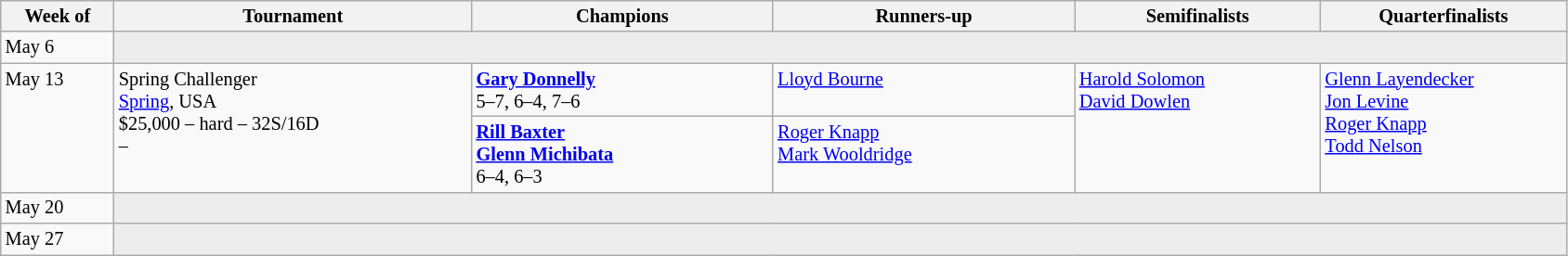<table class="wikitable" style="font-size:85%;">
<tr>
<th width="75">Week of</th>
<th width="250">Tournament</th>
<th width="210">Champions</th>
<th width="210">Runners-up</th>
<th width="170">Semifinalists</th>
<th width="170">Quarterfinalists</th>
</tr>
<tr valign="top">
<td rowspan="1">May 6</td>
<td colspan="5" bgcolor="#ededed"></td>
</tr>
<tr valign="top">
<td rowspan="2">May 13</td>
<td rowspan="2">Spring Challenger<br> <a href='#'>Spring</a>, USA<br>$25,000 – hard – 32S/16D<br>  – </td>
<td> <strong><a href='#'>Gary Donnelly</a></strong> <br>5–7, 6–4, 7–6</td>
<td> <a href='#'>Lloyd Bourne</a></td>
<td rowspan="2"> <a href='#'>Harold Solomon</a> <br>  <a href='#'>David Dowlen</a></td>
<td rowspan="2"> <a href='#'>Glenn Layendecker</a> <br> <a href='#'>Jon Levine</a> <br> <a href='#'>Roger Knapp</a> <br>  <a href='#'>Todd Nelson</a></td>
</tr>
<tr valign="top">
<td> <strong><a href='#'>Rill Baxter</a></strong> <br> <strong><a href='#'>Glenn Michibata</a></strong><br>6–4, 6–3</td>
<td> <a href='#'>Roger Knapp</a> <br>  <a href='#'>Mark Wooldridge</a></td>
</tr>
<tr valign="top">
<td rowspan="1">May 20</td>
<td colspan="5" bgcolor="#ededed"></td>
</tr>
<tr valign="top">
<td rowspan="1">May 27</td>
<td colspan="5" bgcolor="#ededed"></td>
</tr>
</table>
